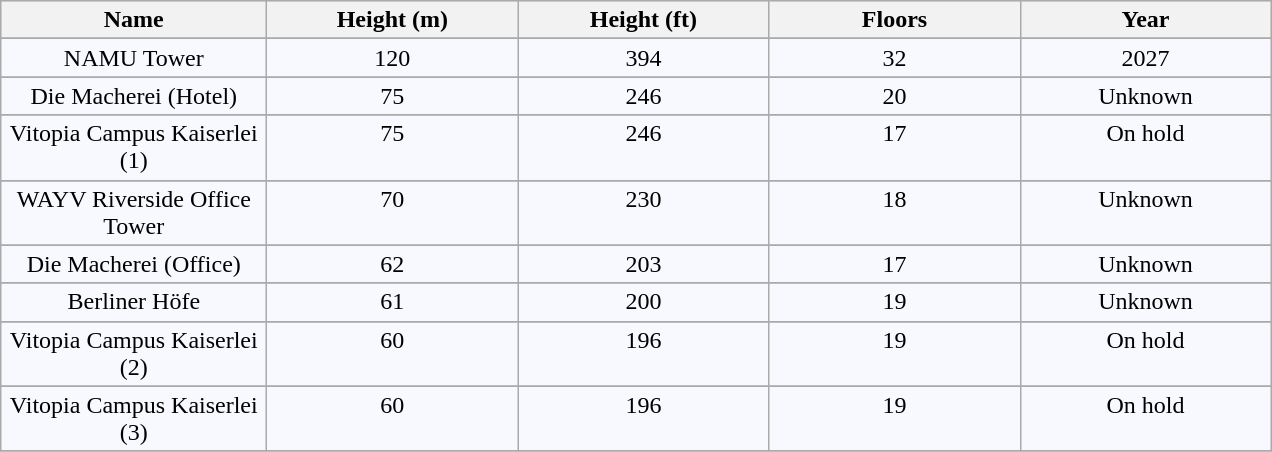<table class = "wikitable sortable">
<tr ---- align="center" valign="top" bgcolor="#dddddd">
<th width="170px">Name</th>
<th width="160px">Height (m)<br></th>
<th width="160px">Height (ft)<br></th>
<th width="160px">Floors</th>
<th width="160px">Year</th>
</tr>
<tr>
</tr>
<tr ---- align="center" valign="top" bgcolor="#F8F8FF">
<td>NAMU Tower</td>
<td>120</td>
<td>394</td>
<td>32</td>
<td>2027</td>
</tr>
<tr>
</tr>
<tr ---- align="center" valign="top" bgcolor="#F8F8FF">
<td>Die Macherei (Hotel) </td>
<td>75</td>
<td>246</td>
<td>20</td>
<td>Unknown</td>
</tr>
<tr>
</tr>
<tr ---- align="center" valign="top" bgcolor="#F8F8FF">
<td>Vitopia Campus Kaiserlei (1)</td>
<td>75</td>
<td>246</td>
<td>17</td>
<td>On hold</td>
</tr>
<tr>
</tr>
<tr ---- align="center" valign="top" bgcolor="#F8F8FF">
<td>WAYV Riverside Office Tower</td>
<td>70</td>
<td>230</td>
<td>18</td>
<td>Unknown</td>
</tr>
<tr>
</tr>
<tr ---- align="center" valign="top" bgcolor="#F8F8FF">
<td>Die Macherei (Office) </td>
<td>62</td>
<td>203</td>
<td>17</td>
<td>Unknown</td>
</tr>
<tr>
</tr>
<tr ---- align="center" valign="top" bgcolor="#F8F8FF">
<td>Berliner Höfe</td>
<td>61</td>
<td>200</td>
<td>19</td>
<td>Unknown</td>
</tr>
<tr>
</tr>
<tr ---- align="center" valign="top" bgcolor="#F8F8FF">
<td>Vitopia Campus Kaiserlei (2)</td>
<td>60</td>
<td>196</td>
<td>19</td>
<td>On hold</td>
</tr>
<tr>
</tr>
<tr ---- align="center" valign="top" bgcolor="#F8F8FF">
<td>Vitopia Campus Kaiserlei (3)</td>
<td>60</td>
<td>196</td>
<td>19</td>
<td>On hold</td>
</tr>
<tr>
</tr>
</table>
